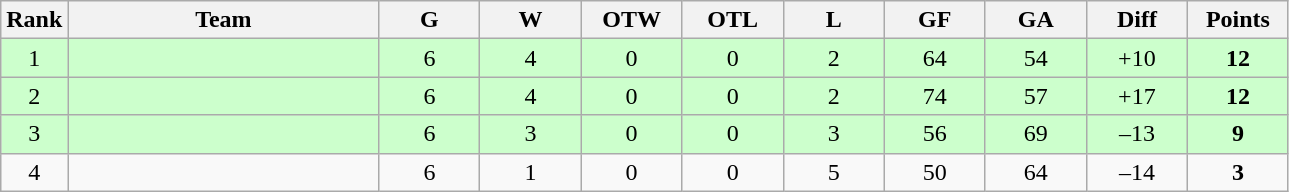<table class=wikitable style="text-align:center">
<tr>
<th width="25">Rank</th>
<th width="200">Team</th>
<th width="60">G</th>
<th width="60">W</th>
<th width="60">OTW</th>
<th width="60">OTL</th>
<th width="60">L</th>
<th width="60">GF</th>
<th width="60">GA</th>
<th width="60">Diff</th>
<th width="60">Points</th>
</tr>
<tr bgcolor=#CCFFCC>
<td>1</td>
<td align=left></td>
<td>6</td>
<td>4</td>
<td>0</td>
<td>0</td>
<td>2</td>
<td>64</td>
<td>54</td>
<td>+10</td>
<td><strong>12</strong></td>
</tr>
<tr bgcolor=#CCFFCC>
<td>2</td>
<td align=left></td>
<td>6</td>
<td>4</td>
<td>0</td>
<td>0</td>
<td>2</td>
<td>74</td>
<td>57</td>
<td>+17</td>
<td><strong>12</strong></td>
</tr>
<tr bgcolor=#CCFFCC>
<td>3</td>
<td align=left></td>
<td>6</td>
<td>3</td>
<td>0</td>
<td>0</td>
<td>3</td>
<td>56</td>
<td>69</td>
<td>–13</td>
<td><strong>9</strong></td>
</tr>
<tr>
<td>4</td>
<td align=left></td>
<td>6</td>
<td>1</td>
<td>0</td>
<td>0</td>
<td>5</td>
<td>50</td>
<td>64</td>
<td>–14</td>
<td><strong>3</strong></td>
</tr>
</table>
